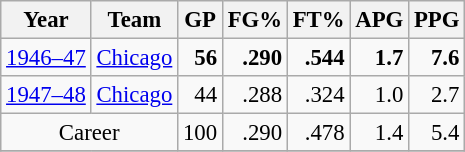<table class="wikitable sortable" style="font-size:95%; text-align:right;">
<tr>
<th>Year</th>
<th>Team</th>
<th>GP</th>
<th>FG%</th>
<th>FT%</th>
<th>APG</th>
<th>PPG</th>
</tr>
<tr>
<td style="text-align:left;"><a href='#'>1946–47</a></td>
<td style="text-align:left;"><a href='#'>Chicago</a></td>
<td><strong>56</strong></td>
<td><strong>.290</strong></td>
<td><strong>.544</strong></td>
<td><strong>1.7</strong></td>
<td><strong>7.6</strong></td>
</tr>
<tr>
<td style="text-align:left;"><a href='#'>1947–48</a></td>
<td style="text-align:left;"><a href='#'>Chicago</a></td>
<td>44</td>
<td>.288</td>
<td>.324</td>
<td>1.0</td>
<td>2.7</td>
</tr>
<tr>
<td style="text-align:center;" colspan="2">Career</td>
<td>100</td>
<td>.290</td>
<td>.478</td>
<td>1.4</td>
<td>5.4</td>
</tr>
<tr>
</tr>
</table>
